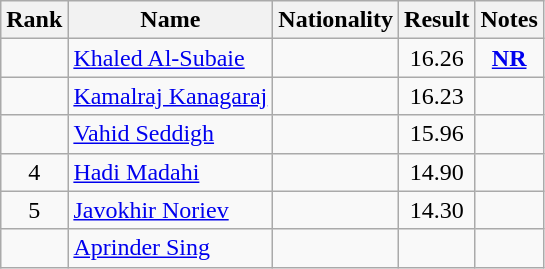<table class="wikitable sortable" style="text-align:center">
<tr>
<th>Rank</th>
<th>Name</th>
<th>Nationality</th>
<th>Result</th>
<th>Notes</th>
</tr>
<tr>
<td></td>
<td align=left><a href='#'>Khaled Al-Subaie</a></td>
<td align=left></td>
<td>16.26</td>
<td><strong><a href='#'>NR</a></strong></td>
</tr>
<tr>
<td></td>
<td align=left><a href='#'>Kamalraj Kanagaraj</a></td>
<td align=left></td>
<td>16.23</td>
<td></td>
</tr>
<tr>
<td></td>
<td align=left><a href='#'>Vahid Seddigh</a></td>
<td align=left></td>
<td>15.96</td>
<td></td>
</tr>
<tr>
<td>4</td>
<td align=left><a href='#'>Hadi Madahi</a></td>
<td align=left></td>
<td>14.90</td>
<td></td>
</tr>
<tr>
<td>5</td>
<td align=left><a href='#'>Javokhir Noriev</a></td>
<td align=left></td>
<td>14.30</td>
<td></td>
</tr>
<tr>
<td></td>
<td align=left><a href='#'>Aprinder Sing</a></td>
<td align=left></td>
<td></td>
<td></td>
</tr>
</table>
